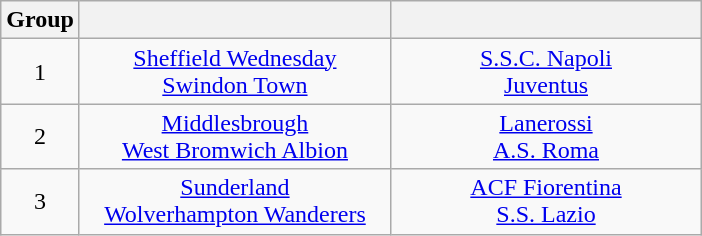<table class="wikitable" style="text-align: center;">
<tr>
<th>Group</th>
<th width="200"></th>
<th width="200"></th>
</tr>
<tr>
<td>1</td>
<td><a href='#'>Sheffield Wednesday</a><br><a href='#'>Swindon Town</a></td>
<td><a href='#'>S.S.C. Napoli</a><br><a href='#'>Juventus</a></td>
</tr>
<tr>
<td>2</td>
<td><a href='#'>Middlesbrough</a><br><a href='#'>West Bromwich Albion</a></td>
<td><a href='#'>Lanerossi</a><br><a href='#'>A.S. Roma</a></td>
</tr>
<tr>
<td>3</td>
<td><a href='#'>Sunderland</a><br><a href='#'>Wolverhampton Wanderers</a></td>
<td><a href='#'>ACF Fiorentina</a><br><a href='#'>S.S. Lazio</a></td>
</tr>
</table>
